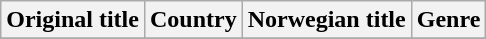<table class="wikitable">
<tr>
<th>Original title</th>
<th>Country</th>
<th>Norwegian title</th>
<th>Genre</th>
</tr>
<tr>
</tr>
</table>
